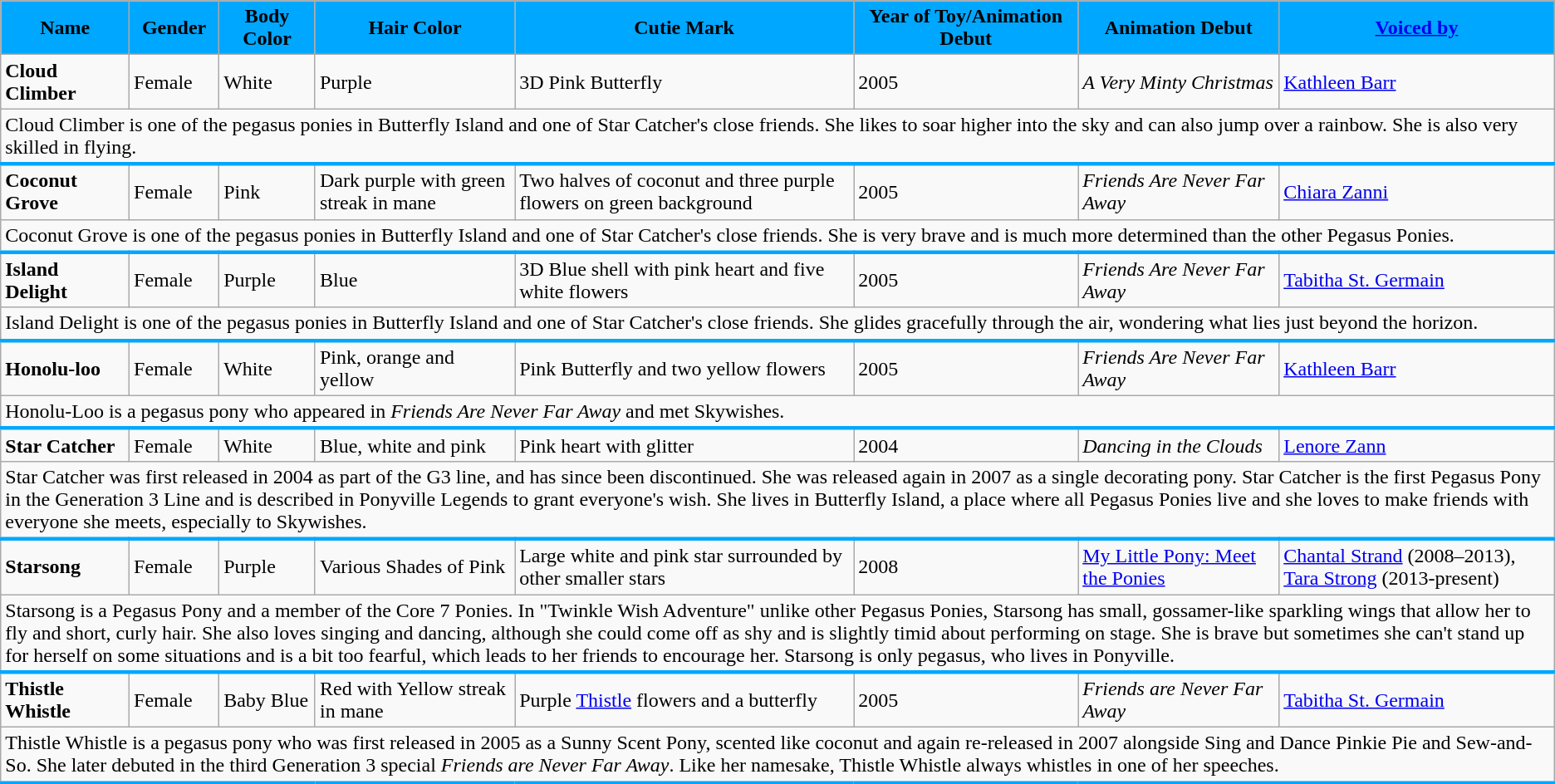<table class="wikitable" style=cellpadding="10" cellspacing="0" border="1">
<tr>
<th style="background:#00A7FF;">Name</th>
<th style="background:#00A7FF;">Gender</th>
<th style="background:#00A7FF;">Body Color</th>
<th style="background:#00A7FF;">Hair Color</th>
<th style="background:#00A7FF;">Cutie Mark</th>
<th style="background:#00A7FF;">Year of Toy/Animation Debut</th>
<th style="background:#00A7FF;">Animation Debut</th>
<th style="background:#00A7FF;"><a href='#'>Voiced by</a></th>
</tr>
<tr>
<td><strong>Cloud Climber</strong></td>
<td>Female</td>
<td>White</td>
<td>Purple</td>
<td>3D Pink Butterfly</td>
<td>2005</td>
<td><em>A Very Minty Christmas</em></td>
<td><a href='#'>Kathleen Barr</a></td>
</tr>
<tr>
<td style="border-bottom: 3px solid #00A7FF;" colspan="14">Cloud Climber is one of the pegasus ponies in Butterfly Island and one of Star Catcher's close friends. She likes to soar higher into the sky and can also jump over a rainbow. She is also very skilled in flying.</td>
</tr>
<tr>
<td><strong>Coconut Grove</strong></td>
<td>Female</td>
<td>Pink</td>
<td>Dark purple with green streak in mane</td>
<td>Two halves of coconut and three purple flowers on green background</td>
<td>2005</td>
<td><em>Friends Are Never Far Away</em></td>
<td><a href='#'>Chiara Zanni</a></td>
</tr>
<tr>
<td style="border-bottom: 3px solid #00A7FF;" colspan="14">Coconut Grove is one of the pegasus ponies in Butterfly Island and one of Star Catcher's close friends. She is very brave and is much more determined than the other Pegasus Ponies.</td>
</tr>
<tr>
<td><strong>Island Delight</strong></td>
<td>Female</td>
<td>Purple</td>
<td>Blue</td>
<td>3D Blue shell with pink heart and five white flowers</td>
<td>2005</td>
<td><em>Friends Are Never Far Away</em></td>
<td><a href='#'>Tabitha St. Germain</a></td>
</tr>
<tr>
<td style="border-bottom: 3px solid #00A7FF;" colspan="14">Island Delight is one of the pegasus ponies in Butterfly Island and one of Star Catcher's close friends. She glides gracefully through the air, wondering what lies just beyond the horizon.</td>
</tr>
<tr>
<td><strong>Honolu-loo</strong></td>
<td>Female</td>
<td>White</td>
<td>Pink, orange and yellow</td>
<td>Pink Butterfly and two yellow flowers</td>
<td>2005</td>
<td><em>Friends Are Never Far Away</em></td>
<td><a href='#'>Kathleen Barr</a></td>
</tr>
<tr>
<td style="border-bottom: 3px solid #00A7FF;" colspan="14">Honolu-Loo is a pegasus pony who appeared in <em>Friends Are Never Far Away</em> and met Skywishes.</td>
</tr>
<tr>
<td><strong>Star Catcher</strong></td>
<td>Female</td>
<td>White</td>
<td>Blue, white and pink</td>
<td>Pink heart with glitter</td>
<td>2004</td>
<td><em>Dancing in the Clouds</em></td>
<td><a href='#'>Lenore Zann</a></td>
</tr>
<tr>
<td style="border-bottom: 3px solid #00A7FF;" colspan="14">Star Catcher was first released in 2004 as part of the G3 line, and has since been discontinued. She was released again in 2007 as a single decorating pony. Star Catcher is the first Pegasus Pony in the Generation 3 Line and is described in Ponyville Legends to grant everyone's wish. She lives in Butterfly Island, a place where all Pegasus Ponies live and she loves to make friends with everyone she meets, especially to Skywishes.</td>
</tr>
<tr>
<td><strong>Starsong</strong></td>
<td>Female</td>
<td>Purple</td>
<td>Various Shades of Pink</td>
<td>Large white and pink star surrounded by other smaller stars</td>
<td>2008</td>
<td><a href='#'>My Little Pony: Meet the Ponies</a></td>
<td><a href='#'>Chantal Strand</a> (2008–2013), <a href='#'>Tara Strong</a> (2013-present)</td>
</tr>
<tr>
<td style="border-bottom: 3px solid #00A7FF;" colspan="14">Starsong is a Pegasus Pony and a member of the Core 7 Ponies. In "Twinkle Wish Adventure" unlike other Pegasus Ponies, Starsong has small, gossamer-like sparkling wings that allow her to fly and short, curly hair. She also loves singing and dancing, although she could come off as shy and is slightly timid about performing on stage. She is brave but sometimes she can't stand up for herself on some situations and is a bit too fearful, which leads to her friends to encourage her. Starsong is only pegasus, who lives in Ponyville.</td>
</tr>
<tr>
<td><strong>Thistle Whistle</strong></td>
<td>Female</td>
<td>Baby Blue</td>
<td>Red with Yellow streak in mane</td>
<td>Purple <a href='#'>Thistle</a> flowers and a butterfly</td>
<td>2005</td>
<td><em>Friends are Never Far Away</em></td>
<td><a href='#'>Tabitha St. Germain</a></td>
</tr>
<tr>
<td style="border-bottom: 3px solid #00A7FF;" colspan="14">Thistle Whistle is a pegasus pony who was first released in 2005 as a Sunny Scent Pony, scented like coconut and again re-released in 2007 alongside Sing and Dance Pinkie Pie and Sew-and-So. She later debuted in the third Generation 3 special <em>Friends are Never Far Away</em>. Like her namesake, Thistle Whistle always whistles in one of her speeches.</td>
</tr>
</table>
